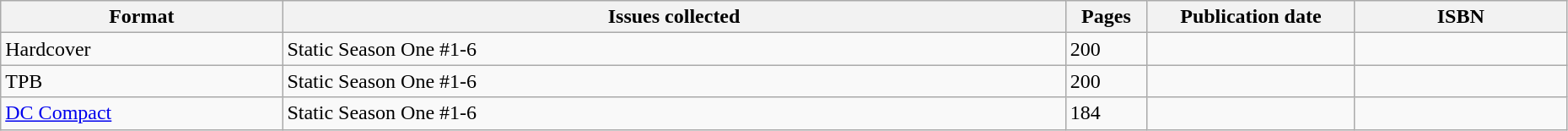<table class="wikitable unsortable" width=98%>
<tr>
<th width="18%">Format</th>
<th width="50%">Issues collected</th>
<th>Pages</th>
<th>Publication date</th>
<th style="width: 10em;">ISBN</th>
</tr>
<tr>
<td>Hardcover</td>
<td>Static Season One #1-6</td>
<td>200</td>
<td></td>
<td></td>
</tr>
<tr>
<td>TPB</td>
<td>Static Season One #1-6</td>
<td>200</td>
<td></td>
<td></td>
</tr>
<tr>
<td><a href='#'>DC Compact</a></td>
<td>Static Season One #1-6</td>
<td>184</td>
<td></td>
<td></td>
</tr>
</table>
